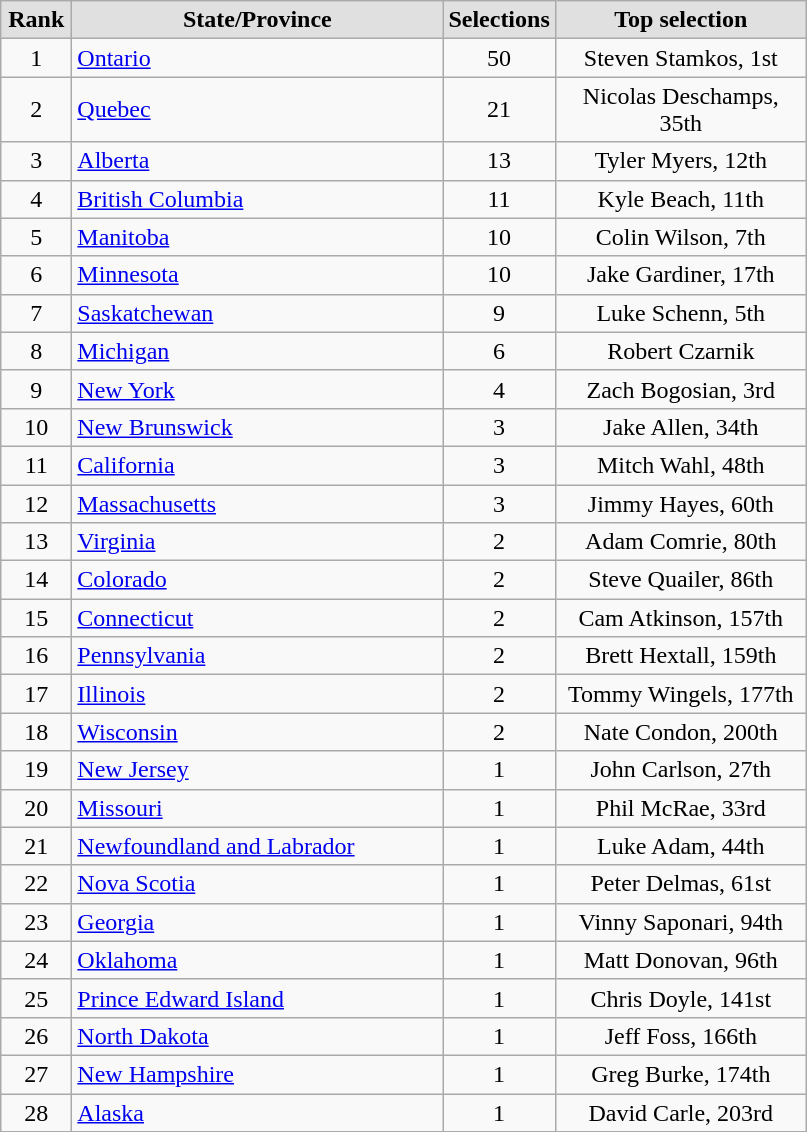<table class=wikitable style="text-align: center">
<tr>
<th style="background:#e0e0e0; width:2.5em;">Rank</th>
<th style="background:#e0e0e0; width:15em;">State/Province</th>
<th style="background:#e0e0e0; width:4em;">Selections</th>
<th style="background:#e0e0e0; width:10em;">Top selection</th>
</tr>
<tr>
<td>1</td>
<td style="text-align:left;"> <a href='#'>Ontario</a></td>
<td>50</td>
<td>Steven Stamkos, 1st</td>
</tr>
<tr>
<td>2</td>
<td style="text-align:left;"> <a href='#'>Quebec</a></td>
<td>21</td>
<td>Nicolas Deschamps, 35th</td>
</tr>
<tr>
<td>3</td>
<td style="text-align:left;"> <a href='#'>Alberta</a></td>
<td>13</td>
<td>Tyler Myers, 12th</td>
</tr>
<tr>
<td>4</td>
<td style="text-align:left;"> <a href='#'>British Columbia</a></td>
<td>11</td>
<td>Kyle Beach, 11th</td>
</tr>
<tr>
<td>5</td>
<td style="text-align:left;"> <a href='#'>Manitoba</a></td>
<td>10</td>
<td>Colin Wilson, 7th</td>
</tr>
<tr>
<td>6</td>
<td style="text-align:left;"> <a href='#'>Minnesota</a></td>
<td>10</td>
<td>Jake Gardiner, 17th</td>
</tr>
<tr>
<td>7</td>
<td style="text-align:left;"> <a href='#'>Saskatchewan</a></td>
<td>9</td>
<td>Luke Schenn, 5th</td>
</tr>
<tr>
<td>8</td>
<td style="text-align:left;"> <a href='#'>Michigan</a></td>
<td>6</td>
<td>Robert Czarnik</td>
</tr>
<tr>
<td>9</td>
<td style="text-align:left;"> <a href='#'>New York</a></td>
<td>4</td>
<td>Zach Bogosian, 3rd</td>
</tr>
<tr>
<td>10</td>
<td style="text-align:left;"> <a href='#'>New Brunswick</a></td>
<td>3</td>
<td>Jake Allen, 34th</td>
</tr>
<tr>
<td>11</td>
<td style="text-align:left;"> <a href='#'>California</a></td>
<td>3</td>
<td>Mitch Wahl, 48th</td>
</tr>
<tr>
<td>12</td>
<td style="text-align:left;"> <a href='#'>Massachusetts</a></td>
<td>3</td>
<td>Jimmy Hayes, 60th</td>
</tr>
<tr>
<td>13</td>
<td style="text-align:left;"> <a href='#'>Virginia</a></td>
<td>2</td>
<td>Adam Comrie, 80th</td>
</tr>
<tr>
<td>14</td>
<td style="text-align:left;"> <a href='#'>Colorado</a></td>
<td>2</td>
<td>Steve Quailer, 86th</td>
</tr>
<tr>
<td>15</td>
<td style="text-align:left;"> <a href='#'>Connecticut</a></td>
<td>2</td>
<td>Cam Atkinson, 157th</td>
</tr>
<tr>
<td>16</td>
<td style="text-align:left;"> <a href='#'>Pennsylvania</a></td>
<td>2</td>
<td>Brett Hextall, 159th</td>
</tr>
<tr>
<td>17</td>
<td style="text-align:left;"> <a href='#'>Illinois</a></td>
<td>2</td>
<td>Tommy Wingels, 177th</td>
</tr>
<tr>
<td>18</td>
<td style="text-align:left;"> <a href='#'>Wisconsin</a></td>
<td>2</td>
<td>Nate Condon, 200th</td>
</tr>
<tr>
<td>19</td>
<td style="text-align:left;"> <a href='#'>New Jersey</a></td>
<td>1</td>
<td>John Carlson, 27th</td>
</tr>
<tr>
<td>20</td>
<td style="text-align:left;"> <a href='#'>Missouri</a></td>
<td>1</td>
<td>Phil McRae, 33rd</td>
</tr>
<tr>
<td>21</td>
<td style="text-align:left;"> <a href='#'>Newfoundland and Labrador</a></td>
<td>1</td>
<td>Luke Adam, 44th</td>
</tr>
<tr>
<td>22</td>
<td style="text-align:left;"> <a href='#'>Nova Scotia</a></td>
<td>1</td>
<td>Peter Delmas, 61st</td>
</tr>
<tr>
<td>23</td>
<td style="text-align:left;"> <a href='#'>Georgia</a></td>
<td>1</td>
<td>Vinny Saponari, 94th</td>
</tr>
<tr>
<td>24</td>
<td style="text-align:left;"> <a href='#'>Oklahoma</a></td>
<td>1</td>
<td>Matt Donovan, 96th</td>
</tr>
<tr>
<td>25</td>
<td style="text-align:left;"> <a href='#'>Prince Edward Island</a></td>
<td>1</td>
<td>Chris Doyle, 141st</td>
</tr>
<tr>
<td>26</td>
<td style="text-align:left;"> <a href='#'>North Dakota</a></td>
<td>1</td>
<td>Jeff Foss, 166th</td>
</tr>
<tr>
<td>27</td>
<td style="text-align:left;"> <a href='#'>New Hampshire</a></td>
<td>1</td>
<td>Greg Burke, 174th</td>
</tr>
<tr>
<td>28</td>
<td style="text-align:left;"> <a href='#'>Alaska</a></td>
<td>1</td>
<td>David Carle, 203rd</td>
</tr>
<tr>
</tr>
</table>
